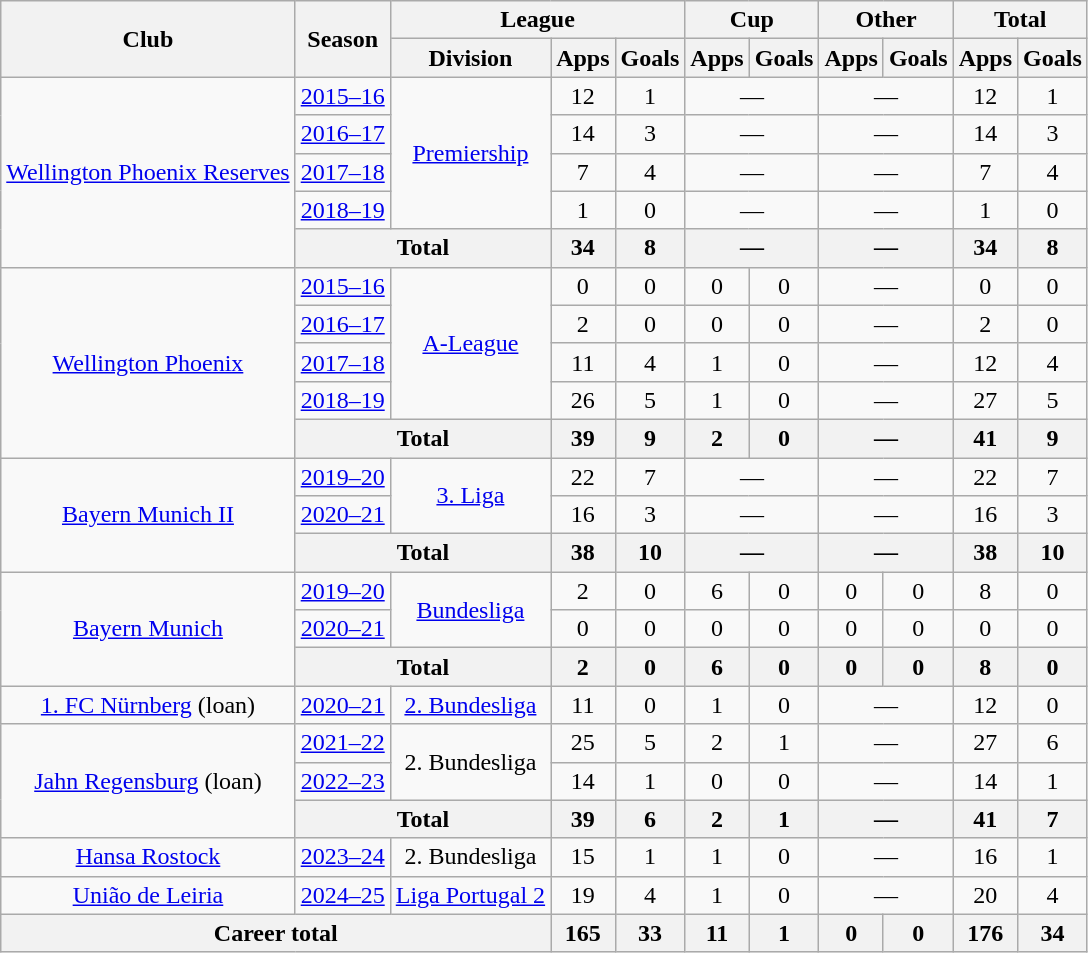<table class="wikitable" style="text-align:center">
<tr>
<th rowspan="2">Club</th>
<th rowspan="2">Season</th>
<th colspan="3">League</th>
<th colspan="2">Cup</th>
<th colspan="2">Other</th>
<th colspan="2">Total</th>
</tr>
<tr>
<th>Division</th>
<th>Apps</th>
<th>Goals</th>
<th>Apps</th>
<th>Goals</th>
<th>Apps</th>
<th>Goals</th>
<th>Apps</th>
<th>Goals</th>
</tr>
<tr>
<td rowspan="5"><a href='#'>Wellington Phoenix Reserves</a></td>
<td><a href='#'>2015–16</a></td>
<td rowspan=4><a href='#'>Premiership</a></td>
<td>12</td>
<td>1</td>
<td colspan="2">—</td>
<td colspan="2">—</td>
<td>12</td>
<td>1</td>
</tr>
<tr>
<td><a href='#'>2016–17</a></td>
<td>14</td>
<td>3</td>
<td colspan="2">—</td>
<td colspan="2">—</td>
<td>14</td>
<td>3</td>
</tr>
<tr>
<td><a href='#'>2017–18</a></td>
<td>7</td>
<td>4</td>
<td colspan="2">—</td>
<td colspan="2">—</td>
<td>7</td>
<td>4</td>
</tr>
<tr>
<td><a href='#'>2018–19</a></td>
<td>1</td>
<td>0</td>
<td colspan="2">—</td>
<td colspan="2">—</td>
<td>1</td>
<td>0</td>
</tr>
<tr>
<th colspan="2">Total</th>
<th>34</th>
<th>8</th>
<th colspan="2">—</th>
<th colspan="2">—</th>
<th>34</th>
<th>8</th>
</tr>
<tr>
<td rowspan="5"><a href='#'>Wellington Phoenix</a></td>
<td><a href='#'>2015–16</a></td>
<td rowspan=4><a href='#'>A-League</a></td>
<td>0</td>
<td>0</td>
<td>0</td>
<td>0</td>
<td colspan="2">—</td>
<td>0</td>
<td>0</td>
</tr>
<tr>
<td><a href='#'>2016–17</a></td>
<td>2</td>
<td>0</td>
<td>0</td>
<td>0</td>
<td colspan="2">—</td>
<td>2</td>
<td>0</td>
</tr>
<tr>
<td><a href='#'>2017–18</a></td>
<td>11</td>
<td>4</td>
<td>1</td>
<td>0</td>
<td colspan="2">—</td>
<td>12</td>
<td>4</td>
</tr>
<tr>
<td><a href='#'>2018–19</a></td>
<td>26</td>
<td>5</td>
<td>1</td>
<td>0</td>
<td colspan="2">—</td>
<td>27</td>
<td>5</td>
</tr>
<tr>
<th colspan="2">Total</th>
<th>39</th>
<th>9</th>
<th>2</th>
<th>0</th>
<th colspan="2">—</th>
<th>41</th>
<th>9</th>
</tr>
<tr>
<td rowspan="3"><a href='#'>Bayern Munich II</a></td>
<td><a href='#'>2019–20</a></td>
<td rowspan=2><a href='#'>3. Liga</a></td>
<td>22</td>
<td>7</td>
<td colspan="2">—</td>
<td colspan="2">—</td>
<td>22</td>
<td>7</td>
</tr>
<tr>
<td><a href='#'>2020–21</a></td>
<td>16</td>
<td>3</td>
<td colspan="2">—</td>
<td colspan="2">—</td>
<td>16</td>
<td>3</td>
</tr>
<tr>
<th colspan="2">Total</th>
<th>38</th>
<th>10</th>
<th colspan="2">—</th>
<th colspan="2">—</th>
<th>38</th>
<th>10</th>
</tr>
<tr>
<td rowspan="3"><a href='#'>Bayern Munich</a></td>
<td><a href='#'>2019–20</a></td>
<td rowspan=2><a href='#'>Bundesliga</a></td>
<td>2</td>
<td>0</td>
<td>6</td>
<td>0</td>
<td>0</td>
<td>0</td>
<td>8</td>
<td>0</td>
</tr>
<tr>
<td><a href='#'>2020–21</a></td>
<td>0</td>
<td>0</td>
<td>0</td>
<td>0</td>
<td>0</td>
<td>0</td>
<td>0</td>
<td>0</td>
</tr>
<tr>
<th colspan="2">Total</th>
<th>2</th>
<th>0</th>
<th>6</th>
<th>0</th>
<th>0</th>
<th>0</th>
<th>8</th>
<th>0</th>
</tr>
<tr>
<td><a href='#'>1. FC Nürnberg</a> (loan)</td>
<td><a href='#'>2020–21</a></td>
<td><a href='#'>2. Bundesliga</a></td>
<td>11</td>
<td>0</td>
<td>1</td>
<td>0</td>
<td colspan="2">—</td>
<td>12</td>
<td>0</td>
</tr>
<tr>
<td rowspan="3"><a href='#'>Jahn Regensburg</a> (loan)</td>
<td><a href='#'>2021–22</a></td>
<td rowspan=2>2. Bundesliga</td>
<td>25</td>
<td>5</td>
<td>2</td>
<td>1</td>
<td colspan="2">—</td>
<td>27</td>
<td>6</td>
</tr>
<tr>
<td><a href='#'>2022–23</a></td>
<td>14</td>
<td>1</td>
<td>0</td>
<td>0</td>
<td colspan="2">—</td>
<td>14</td>
<td>1</td>
</tr>
<tr>
<th colspan="2">Total</th>
<th>39</th>
<th>6</th>
<th>2</th>
<th>1</th>
<th colspan="2">—</th>
<th>41</th>
<th>7</th>
</tr>
<tr>
<td><a href='#'>Hansa Rostock</a></td>
<td><a href='#'>2023–24</a></td>
<td>2. Bundesliga</td>
<td>15</td>
<td>1</td>
<td>1</td>
<td>0</td>
<td colspan="2">—</td>
<td>16</td>
<td>1</td>
</tr>
<tr>
<td><a href='#'>União de Leiria</a></td>
<td><a href='#'>2024–25</a></td>
<td><a href='#'>Liga Portugal 2</a></td>
<td>19</td>
<td>4</td>
<td>1</td>
<td>0</td>
<td colspan="2">—</td>
<td>20</td>
<td>4</td>
</tr>
<tr>
<th colspan="3">Career total</th>
<th>165</th>
<th>33</th>
<th>11</th>
<th>1</th>
<th>0</th>
<th>0</th>
<th>176</th>
<th>34</th>
</tr>
</table>
